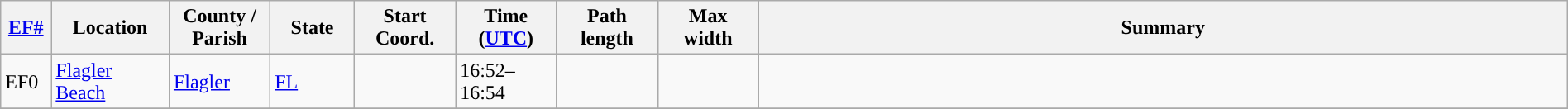<table class="wikitable sortable" style="width:100%;">
<tr>
<th scope="col"  style="width:3%; text-align:center;"><a href='#'>EF#</a></th>
<th scope="col"  style="width:7%; text-align:center;" class="unsortable">Location</th>
<th scope="col"  style="width:6%; text-align:center;" class="unsortable">County / Parish</th>
<th scope="col"  style="width:5%; text-align:center;">State</th>
<th scope="col"  style="width:6%; text-align:center;">Start Coord.</th>
<th scope="col"  style="width:6%; text-align:center;">Time (<a href='#'>UTC</a>)</th>
<th scope="col"  style="width:6%; text-align:center;">Path length</th>
<th scope="col"  style="width:6%; text-align:center;">Max width</th>
<th scope="col" class="unsortable" style="width:48%; text-align:center;">Summary</th>
</tr>
<tr>
<td>EF0</td>
<td><a href='#'>Flagler Beach</a></td>
<td><a href='#'>Flagler</a></td>
<td><a href='#'>FL</a></td>
<td></td>
<td>16:52–16:54</td>
<td></td>
<td></td>
<td></td>
</tr>
<tr>
</tr>
</table>
